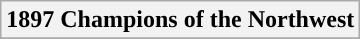<table class="wikitable">
<tr align="center">
<th colspan=5>1897 Champions of the Northwest</th>
</tr>
<tr>
</tr>
</table>
